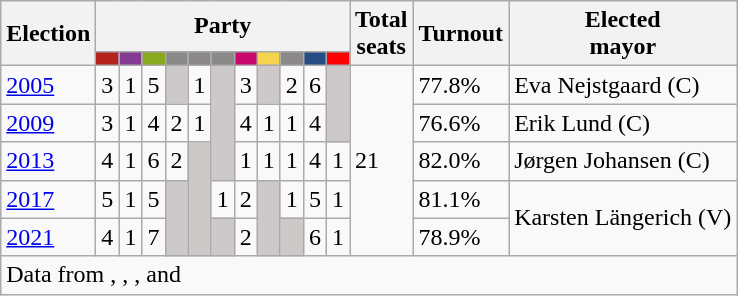<table class="wikitable">
<tr>
<th rowspan="2">Election</th>
<th colspan="11">Party</th>
<th rowspan="2">Total<br>seats</th>
<th rowspan="2">Turnout</th>
<th rowspan="2">Elected<br>mayor</th>
</tr>
<tr>
<td style="background:#B5211D;"><strong><a href='#'></a></strong></td>
<td style="background:#843A93;"><strong><a href='#'></a></strong></td>
<td style="background:#89A920;"><strong><a href='#'></a></strong></td>
<td style="background:#8B8989;"><strong></strong></td>
<td style="background:#8B8989;"><strong></strong></td>
<td style="background:#8B8989;"><strong></strong></td>
<td style="background:#C9096C;"><strong><a href='#'></a></strong></td>
<td style="background:#F4D44D;"><strong><a href='#'></a></strong></td>
<td style="background:#8B8989;"><strong></strong></td>
<td style="background:#254C85;"><strong><a href='#'></a></strong></td>
<td style="background:#FF0000;"><strong><a href='#'></a></strong></td>
</tr>
<tr>
<td><a href='#'>2005</a></td>
<td>3</td>
<td>1</td>
<td>5</td>
<td style="background:#CDC9C9;"></td>
<td>1</td>
<td style="background:#CDC9C9;" rowspan="3"></td>
<td>3</td>
<td style="background:#CDC9C9;"></td>
<td>2</td>
<td>6</td>
<td style="background:#CDC9C9;" rowspan="2"></td>
<td rowspan="5">21</td>
<td>77.8%</td>
<td>Eva Nejstgaard (C)</td>
</tr>
<tr>
<td><a href='#'>2009</a></td>
<td>3</td>
<td>1</td>
<td>4</td>
<td>2</td>
<td>1</td>
<td>4</td>
<td>1</td>
<td>1</td>
<td>4</td>
<td>76.6%</td>
<td>Erik Lund (C)</td>
</tr>
<tr>
<td><a href='#'>2013</a></td>
<td>4</td>
<td>1</td>
<td>6</td>
<td>2</td>
<td style="background:#CDC9C9;" rowspan="3"></td>
<td>1</td>
<td>1</td>
<td>1</td>
<td>4</td>
<td>1</td>
<td>82.0%</td>
<td>Jørgen Johansen (C)</td>
</tr>
<tr>
<td><a href='#'>2017</a></td>
<td>5</td>
<td>1</td>
<td>5</td>
<td style="background:#CDC9C9;" rowspan="2"></td>
<td>1</td>
<td>2</td>
<td style="background:#CDC9C9;" rowspan="2"></td>
<td>1</td>
<td>5</td>
<td>1</td>
<td>81.1%</td>
<td rowspan="2">Karsten Längerich (V)</td>
</tr>
<tr>
<td><a href='#'>2021</a></td>
<td>4</td>
<td>1</td>
<td>7</td>
<td style="background:#CDC9C9;"></td>
<td>2</td>
<td style="background:#CDC9C9;"></td>
<td>6</td>
<td>1</td>
<td>78.9%</td>
</tr>
<tr>
<td colspan="99">Data from , , ,  and </td>
</tr>
</table>
